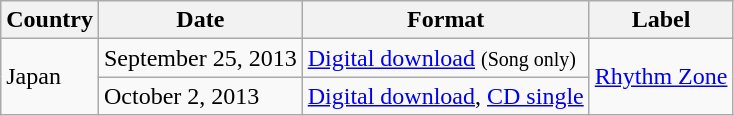<table class="wikitable plainrowheaders">
<tr>
<th scope="col">Country</th>
<th>Date</th>
<th>Format</th>
<th>Label</th>
</tr>
<tr>
<td scope="row" rowspan="2">Japan</td>
<td>September 25, 2013</td>
<td><a href='#'>Digital download</a> <small>(Song only)</small></td>
<td scope="row" rowspan="2"><a href='#'>Rhythm Zone</a></td>
</tr>
<tr>
<td>October 2, 2013</td>
<td><a href='#'>Digital download</a>, <a href='#'>CD single</a></td>
</tr>
</table>
